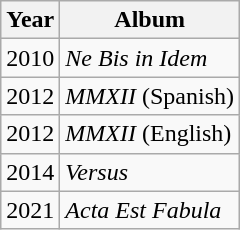<table class="wikitable">
<tr>
<th>Year</th>
<th>Album</th>
</tr>
<tr>
<td>2010</td>
<td><em>Ne Bis in Idem</em></td>
</tr>
<tr>
<td>2012</td>
<td><em>MMXII</em> (Spanish)</td>
</tr>
<tr>
<td>2012</td>
<td><em>MMXII</em> (English)</td>
</tr>
<tr>
<td>2014</td>
<td><em>Versus</em></td>
</tr>
<tr>
<td>2021</td>
<td><em>Acta Est Fabula</em></td>
</tr>
</table>
